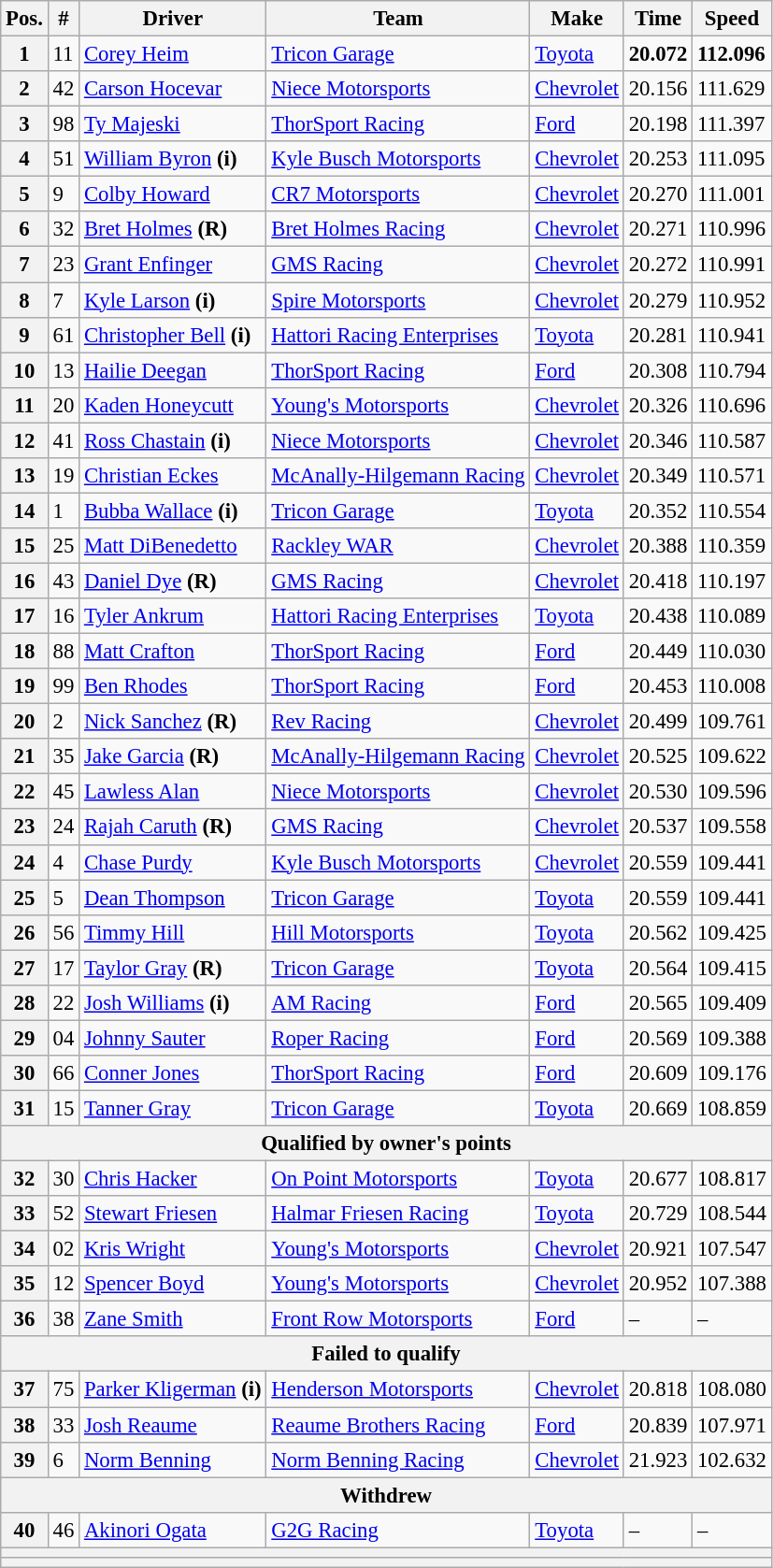<table class="wikitable" style="font-size:95%">
<tr>
<th>Pos.</th>
<th>#</th>
<th>Driver</th>
<th>Team</th>
<th>Make</th>
<th>Time</th>
<th>Speed</th>
</tr>
<tr>
<th>1</th>
<td>11</td>
<td><a href='#'>Corey Heim</a></td>
<td><a href='#'>Tricon Garage</a></td>
<td><a href='#'>Toyota</a></td>
<td><strong>20.072</strong></td>
<td><strong>112.096</strong></td>
</tr>
<tr>
<th>2</th>
<td>42</td>
<td><a href='#'>Carson Hocevar</a></td>
<td><a href='#'>Niece Motorsports</a></td>
<td><a href='#'>Chevrolet</a></td>
<td>20.156</td>
<td>111.629</td>
</tr>
<tr>
<th>3</th>
<td>98</td>
<td><a href='#'>Ty Majeski</a></td>
<td><a href='#'>ThorSport Racing</a></td>
<td><a href='#'>Ford</a></td>
<td>20.198</td>
<td>111.397</td>
</tr>
<tr>
<th>4</th>
<td>51</td>
<td><a href='#'>William Byron</a> <strong>(i)</strong></td>
<td><a href='#'>Kyle Busch Motorsports</a></td>
<td><a href='#'>Chevrolet</a></td>
<td>20.253</td>
<td>111.095</td>
</tr>
<tr>
<th>5</th>
<td>9</td>
<td><a href='#'>Colby Howard</a></td>
<td><a href='#'>CR7 Motorsports</a></td>
<td><a href='#'>Chevrolet</a></td>
<td>20.270</td>
<td>111.001</td>
</tr>
<tr>
<th>6</th>
<td>32</td>
<td><a href='#'>Bret Holmes</a> <strong>(R)</strong></td>
<td><a href='#'>Bret Holmes Racing</a></td>
<td><a href='#'>Chevrolet</a></td>
<td>20.271</td>
<td>110.996</td>
</tr>
<tr>
<th>7</th>
<td>23</td>
<td><a href='#'>Grant Enfinger</a></td>
<td><a href='#'>GMS Racing</a></td>
<td><a href='#'>Chevrolet</a></td>
<td>20.272</td>
<td>110.991</td>
</tr>
<tr>
<th>8</th>
<td>7</td>
<td><a href='#'>Kyle Larson</a> <strong>(i)</strong></td>
<td><a href='#'>Spire Motorsports</a></td>
<td><a href='#'>Chevrolet</a></td>
<td>20.279</td>
<td>110.952</td>
</tr>
<tr>
<th>9</th>
<td>61</td>
<td><a href='#'>Christopher Bell</a> <strong>(i)</strong></td>
<td><a href='#'>Hattori Racing Enterprises</a></td>
<td><a href='#'>Toyota</a></td>
<td>20.281</td>
<td>110.941</td>
</tr>
<tr>
<th>10</th>
<td>13</td>
<td><a href='#'>Hailie Deegan</a></td>
<td><a href='#'>ThorSport Racing</a></td>
<td><a href='#'>Ford</a></td>
<td>20.308</td>
<td>110.794</td>
</tr>
<tr>
<th>11</th>
<td>20</td>
<td><a href='#'>Kaden Honeycutt</a></td>
<td><a href='#'>Young's Motorsports</a></td>
<td><a href='#'>Chevrolet</a></td>
<td>20.326</td>
<td>110.696</td>
</tr>
<tr>
<th>12</th>
<td>41</td>
<td><a href='#'>Ross Chastain</a> <strong>(i)</strong></td>
<td><a href='#'>Niece Motorsports</a></td>
<td><a href='#'>Chevrolet</a></td>
<td>20.346</td>
<td>110.587</td>
</tr>
<tr>
<th>13</th>
<td>19</td>
<td><a href='#'>Christian Eckes</a></td>
<td><a href='#'>McAnally-Hilgemann Racing</a></td>
<td><a href='#'>Chevrolet</a></td>
<td>20.349</td>
<td>110.571</td>
</tr>
<tr>
<th>14</th>
<td>1</td>
<td><a href='#'>Bubba Wallace</a> <strong>(i)</strong></td>
<td><a href='#'>Tricon Garage</a></td>
<td><a href='#'>Toyota</a></td>
<td>20.352</td>
<td>110.554</td>
</tr>
<tr>
<th>15</th>
<td>25</td>
<td><a href='#'>Matt DiBenedetto</a></td>
<td><a href='#'>Rackley WAR</a></td>
<td><a href='#'>Chevrolet</a></td>
<td>20.388</td>
<td>110.359</td>
</tr>
<tr>
<th>16</th>
<td>43</td>
<td><a href='#'>Daniel Dye</a> <strong>(R)</strong></td>
<td><a href='#'>GMS Racing</a></td>
<td><a href='#'>Chevrolet</a></td>
<td>20.418</td>
<td>110.197</td>
</tr>
<tr>
<th>17</th>
<td>16</td>
<td><a href='#'>Tyler Ankrum</a></td>
<td><a href='#'>Hattori Racing Enterprises</a></td>
<td><a href='#'>Toyota</a></td>
<td>20.438</td>
<td>110.089</td>
</tr>
<tr>
<th>18</th>
<td>88</td>
<td><a href='#'>Matt Crafton</a></td>
<td><a href='#'>ThorSport Racing</a></td>
<td><a href='#'>Ford</a></td>
<td>20.449</td>
<td>110.030</td>
</tr>
<tr>
<th>19</th>
<td>99</td>
<td><a href='#'>Ben Rhodes</a></td>
<td><a href='#'>ThorSport Racing</a></td>
<td><a href='#'>Ford</a></td>
<td>20.453</td>
<td>110.008</td>
</tr>
<tr>
<th>20</th>
<td>2</td>
<td><a href='#'>Nick Sanchez</a> <strong>(R)</strong></td>
<td><a href='#'>Rev Racing</a></td>
<td><a href='#'>Chevrolet</a></td>
<td>20.499</td>
<td>109.761</td>
</tr>
<tr>
<th>21</th>
<td>35</td>
<td><a href='#'>Jake Garcia</a> <strong>(R)</strong></td>
<td><a href='#'>McAnally-Hilgemann Racing</a></td>
<td><a href='#'>Chevrolet</a></td>
<td>20.525</td>
<td>109.622</td>
</tr>
<tr>
<th>22</th>
<td>45</td>
<td><a href='#'>Lawless Alan</a></td>
<td><a href='#'>Niece Motorsports</a></td>
<td><a href='#'>Chevrolet</a></td>
<td>20.530</td>
<td>109.596</td>
</tr>
<tr>
<th>23</th>
<td>24</td>
<td><a href='#'>Rajah Caruth</a> <strong>(R)</strong></td>
<td><a href='#'>GMS Racing</a></td>
<td><a href='#'>Chevrolet</a></td>
<td>20.537</td>
<td>109.558</td>
</tr>
<tr>
<th>24</th>
<td>4</td>
<td><a href='#'>Chase Purdy</a></td>
<td><a href='#'>Kyle Busch Motorsports</a></td>
<td><a href='#'>Chevrolet</a></td>
<td>20.559</td>
<td>109.441</td>
</tr>
<tr>
<th>25</th>
<td>5</td>
<td><a href='#'>Dean Thompson</a></td>
<td><a href='#'>Tricon Garage</a></td>
<td><a href='#'>Toyota</a></td>
<td>20.559</td>
<td>109.441</td>
</tr>
<tr>
<th>26</th>
<td>56</td>
<td><a href='#'>Timmy Hill</a></td>
<td><a href='#'>Hill Motorsports</a></td>
<td><a href='#'>Toyota</a></td>
<td>20.562</td>
<td>109.425</td>
</tr>
<tr>
<th>27</th>
<td>17</td>
<td><a href='#'>Taylor Gray</a> <strong>(R)</strong></td>
<td><a href='#'>Tricon Garage</a></td>
<td><a href='#'>Toyota</a></td>
<td>20.564</td>
<td>109.415</td>
</tr>
<tr>
<th>28</th>
<td>22</td>
<td><a href='#'>Josh Williams</a> <strong>(i)</strong></td>
<td><a href='#'>AM Racing</a></td>
<td><a href='#'>Ford</a></td>
<td>20.565</td>
<td>109.409</td>
</tr>
<tr>
<th>29</th>
<td>04</td>
<td><a href='#'>Johnny Sauter</a></td>
<td><a href='#'>Roper Racing</a></td>
<td><a href='#'>Ford</a></td>
<td>20.569</td>
<td>109.388</td>
</tr>
<tr>
<th>30</th>
<td>66</td>
<td><a href='#'>Conner Jones</a></td>
<td><a href='#'>ThorSport Racing</a></td>
<td><a href='#'>Ford</a></td>
<td>20.609</td>
<td>109.176</td>
</tr>
<tr>
<th>31</th>
<td>15</td>
<td><a href='#'>Tanner Gray</a></td>
<td><a href='#'>Tricon Garage</a></td>
<td><a href='#'>Toyota</a></td>
<td>20.669</td>
<td>108.859</td>
</tr>
<tr>
<th colspan="7">Qualified by owner's points</th>
</tr>
<tr>
<th>32</th>
<td>30</td>
<td><a href='#'>Chris Hacker</a></td>
<td><a href='#'>On Point Motorsports</a></td>
<td><a href='#'>Toyota</a></td>
<td>20.677</td>
<td>108.817</td>
</tr>
<tr>
<th>33</th>
<td>52</td>
<td><a href='#'>Stewart Friesen</a></td>
<td><a href='#'>Halmar Friesen Racing</a></td>
<td><a href='#'>Toyota</a></td>
<td>20.729</td>
<td>108.544</td>
</tr>
<tr>
<th>34</th>
<td>02</td>
<td><a href='#'>Kris Wright</a></td>
<td><a href='#'>Young's Motorsports</a></td>
<td><a href='#'>Chevrolet</a></td>
<td>20.921</td>
<td>107.547</td>
</tr>
<tr>
<th>35</th>
<td>12</td>
<td><a href='#'>Spencer Boyd</a></td>
<td><a href='#'>Young's Motorsports</a></td>
<td><a href='#'>Chevrolet</a></td>
<td>20.952</td>
<td>107.388</td>
</tr>
<tr>
<th>36</th>
<td>38</td>
<td><a href='#'>Zane Smith</a></td>
<td><a href='#'>Front Row Motorsports</a></td>
<td><a href='#'>Ford</a></td>
<td>–</td>
<td>–</td>
</tr>
<tr>
<th colspan="7">Failed to qualify</th>
</tr>
<tr>
<th>37</th>
<td>75</td>
<td><a href='#'>Parker Kligerman</a> <strong>(i)</strong></td>
<td><a href='#'>Henderson Motorsports</a></td>
<td><a href='#'>Chevrolet</a></td>
<td>20.818</td>
<td>108.080</td>
</tr>
<tr>
<th>38</th>
<td>33</td>
<td><a href='#'>Josh Reaume</a></td>
<td><a href='#'>Reaume Brothers Racing</a></td>
<td><a href='#'>Ford</a></td>
<td>20.839</td>
<td>107.971</td>
</tr>
<tr>
<th>39</th>
<td>6</td>
<td><a href='#'>Norm Benning</a></td>
<td><a href='#'>Norm Benning Racing</a></td>
<td><a href='#'>Chevrolet</a></td>
<td>21.923</td>
<td>102.632</td>
</tr>
<tr>
<th colspan="7">Withdrew</th>
</tr>
<tr>
<th>40</th>
<td>46</td>
<td><a href='#'>Akinori Ogata</a></td>
<td><a href='#'>G2G Racing</a></td>
<td><a href='#'>Toyota</a></td>
<td>–</td>
<td>–</td>
</tr>
<tr>
<th colspan="7"></th>
</tr>
<tr>
<th colspan="7"></th>
</tr>
</table>
